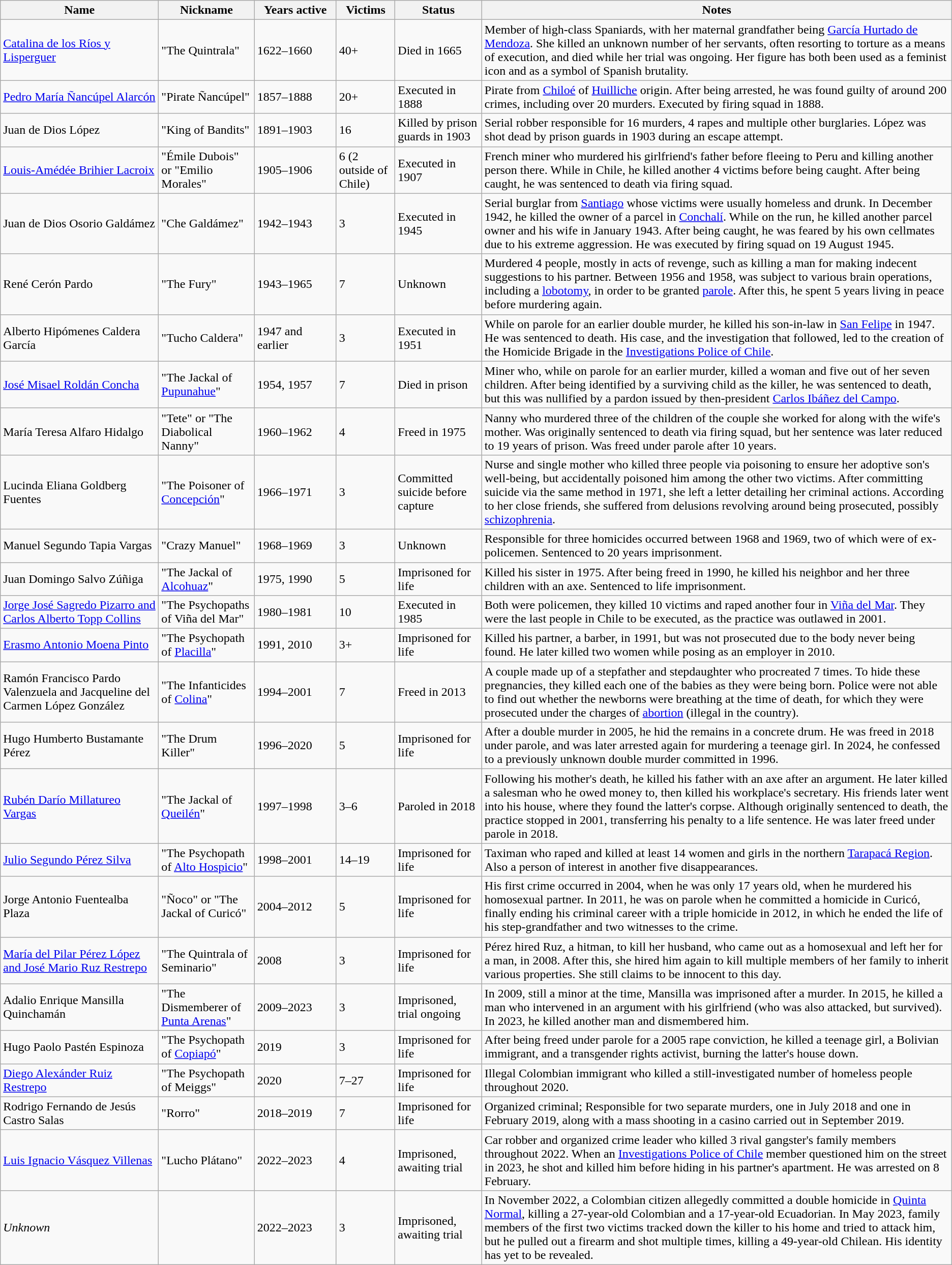<table class="wikitable sortable">
<tr>
<th width="200px">Name</th>
<th>Nickname</th>
<th width="100px">Years active</th>
<th data-sort-type="number">Victims</th>
<th>Status</th>
<th>Notes</th>
</tr>
<tr>
<td><a href='#'>Catalina de los Ríos y Lisperguer</a></td>
<td>"The Quintrala"</td>
<td>1622–1660</td>
<td>40+</td>
<td>Died in 1665</td>
<td>Member of high-class Spaniards, with her maternal grandfather being <a href='#'>García Hurtado de Mendoza</a>. She killed an unknown number of her servants, often resorting to torture as a means of execution, and died while her trial was ongoing. Her figure has both been used as a feminist icon and as a symbol of Spanish brutality.</td>
</tr>
<tr>
<td><a href='#'>Pedro María Ñancúpel Alarcón</a></td>
<td>"Pirate Ñancúpel"</td>
<td>1857–1888</td>
<td>20+</td>
<td>Executed in 1888</td>
<td>Pirate from <a href='#'>Chiloé</a> of <a href='#'>Huilliche</a> origin. After being arrested, he was found guilty of around 200 crimes, including over 20 murders. Executed by firing squad in 1888.</td>
</tr>
<tr>
<td>Juan de Dios López</td>
<td>"King of Bandits"</td>
<td>1891–1903</td>
<td>16</td>
<td>Killed by prison guards in 1903</td>
<td>Serial robber responsible for 16 murders, 4 rapes and multiple other burglaries. López was shot dead by prison guards in 1903 during an escape attempt.</td>
</tr>
<tr>
<td><a href='#'>Louis-Amédée Brihier Lacroix</a></td>
<td>"Émile Dubois" or "Emilio Morales"</td>
<td>1905–1906</td>
<td>6 (2 outside of Chile)</td>
<td>Executed in 1907</td>
<td>French miner who murdered his girlfriend's father before fleeing to Peru and killing another person there. While in Chile, he killed another 4 victims before being caught. After being caught, he was sentenced to death via firing squad.</td>
</tr>
<tr>
<td>Juan de Dios Osorio Galdámez</td>
<td>"Che Galdámez"</td>
<td>1942–1943</td>
<td>3</td>
<td>Executed in 1945</td>
<td>Serial burglar from <a href='#'>Santiago</a> whose victims were usually homeless and drunk. In December 1942, he killed the owner of a parcel in <a href='#'>Conchalí</a>. While on the run, he killed another parcel owner and his wife in January 1943. After being caught, he was feared by his own cellmates due to his extreme aggression. He was executed by firing squad on 19 August 1945.</td>
</tr>
<tr>
<td>René Cerón Pardo</td>
<td>"The Fury"</td>
<td>1943–1965</td>
<td>7</td>
<td>Unknown</td>
<td>Murdered 4 people, mostly in acts of revenge, such as killing a man for making indecent suggestions to his partner. Between 1956 and 1958, was subject to various brain operations, including a <a href='#'>lobotomy</a>, in order to be granted <a href='#'>parole</a>. After this, he spent 5 years living in peace before murdering again.</td>
</tr>
<tr>
<td>Alberto Hipómenes Caldera García</td>
<td>"Tucho Caldera"</td>
<td>1947 and earlier</td>
<td>3</td>
<td>Executed in 1951</td>
<td>While on parole for an earlier double murder, he killed his son-in-law in <a href='#'>San Felipe</a> in 1947. He was sentenced to death. His case, and the investigation that followed, led to the creation of the Homicide Brigade in the <a href='#'>Investigations Police of Chile</a>.</td>
</tr>
<tr>
<td><a href='#'>José Misael Roldán Concha</a></td>
<td>"The Jackal of <a href='#'>Pupunahue</a>"</td>
<td>1954, 1957</td>
<td>7</td>
<td>Died in prison</td>
<td>Miner who, while on parole for an earlier murder, killed a woman and five out of her seven children. After being identified by a surviving child as the killer, he was sentenced to death, but this was nullified by a pardon issued by then-president <a href='#'>Carlos Ibáñez del Campo</a>.</td>
</tr>
<tr>
<td>María Teresa Alfaro Hidalgo</td>
<td>"Tete" or "The Diabolical Nanny"</td>
<td>1960–1962</td>
<td>4</td>
<td>Freed in 1975</td>
<td>Nanny who murdered three of the children of the couple she worked for along with the wife's mother. Was originally sentenced to death via firing squad, but her sentence was later reduced to 19 years of prison. Was freed under parole after 10 years.</td>
</tr>
<tr>
<td>Lucinda Eliana Goldberg Fuentes</td>
<td>"The Poisoner of <a href='#'>Concepción</a>"</td>
<td>1966–1971</td>
<td>3</td>
<td>Committed suicide before capture</td>
<td>Nurse and single mother who killed three people via poisoning to ensure her adoptive son's well-being, but accidentally poisoned him among the other two victims. After committing suicide via the same method in 1971, she left a letter detailing her criminal actions. According to her close friends, she suffered from delusions revolving around being prosecuted, possibly <a href='#'>schizophrenia</a>.</td>
</tr>
<tr>
<td>Manuel Segundo Tapia Vargas</td>
<td>"Crazy Manuel"</td>
<td>1968–1969</td>
<td>3</td>
<td>Unknown</td>
<td>Responsible for three homicides occurred between 1968 and 1969, two of which were of ex-policemen. Sentenced to 20 years imprisonment.</td>
</tr>
<tr>
<td>Juan Domingo Salvo Zúñiga</td>
<td>"The Jackal of <a href='#'>Alcohuaz</a>"</td>
<td>1975, 1990</td>
<td>5</td>
<td>Imprisoned for life</td>
<td>Killed his sister in 1975. After being freed in 1990, he killed his neighbor and her three children with an axe. Sentenced to life imprisonment.</td>
</tr>
<tr>
<td><a href='#'>Jorge José Sagredo Pizarro and Carlos Alberto Topp Collins</a></td>
<td>"The Psychopaths of Viña del Mar"</td>
<td>1980–1981</td>
<td>10</td>
<td>Executed in 1985</td>
<td>Both were policemen, they killed 10 victims and raped another four in <a href='#'>Viña del Mar</a>. They were the last people in Chile to be executed, as the practice was outlawed in 2001.</td>
</tr>
<tr>
<td><a href='#'>Erasmo Antonio Moena Pinto</a></td>
<td>"The Psychopath of <a href='#'>Placilla</a>"</td>
<td>1991, 2010</td>
<td>3+</td>
<td>Imprisoned for life</td>
<td>Killed his partner, a barber, in 1991, but was not prosecuted due to the body never being found. He later killed two women while posing as an employer in 2010.</td>
</tr>
<tr>
<td>Ramón Francisco Pardo Valenzuela and Jacqueline del Carmen López González</td>
<td>"The Infanticides of <a href='#'>Colina</a>"</td>
<td>1994–2001</td>
<td>7</td>
<td>Freed in 2013</td>
<td>A couple made up of a stepfather and stepdaughter who procreated 7 times. To hide these pregnancies, they killed each one of the babies as they were being born. Police were not able to find out whether the newborns were breathing at the time of death, for which they were prosecuted under the charges of <a href='#'>abortion</a> (illegal in the country).</td>
</tr>
<tr>
<td>Hugo Humberto Bustamante Pérez</td>
<td>"The Drum Killer"</td>
<td>1996–2020</td>
<td>5</td>
<td>Imprisoned for life</td>
<td>After a double murder in 2005, he hid the remains in a concrete drum. He was freed in 2018 under parole, and was later arrested again for murdering a teenage girl. In 2024, he confessed to a previously unknown double murder committed in 1996.</td>
</tr>
<tr>
<td><a href='#'>Rubén Darío Millatureo Vargas</a></td>
<td>"The Jackal of <a href='#'>Queilén</a>"</td>
<td>1997–1998</td>
<td>3–6</td>
<td>Paroled in 2018</td>
<td>Following his mother's death, he killed his father with an axe after an argument. He later killed a salesman who he owed money to, then killed his workplace's secretary. His friends later went into his house, where they found the latter's corpse. Although originally sentenced to death, the practice stopped in 2001, transferring his penalty to a life sentence. He was later freed under parole in 2018.</td>
</tr>
<tr>
<td><a href='#'>Julio Segundo Pérez Silva</a></td>
<td>"The Psychopath of <a href='#'>Alto Hospicio</a>"</td>
<td>1998–2001</td>
<td>14–19</td>
<td>Imprisoned for life</td>
<td>Taximan who raped and killed at least 14 women and girls in the northern <a href='#'>Tarapacá Region</a>. Also a person of interest in another five disappearances.</td>
</tr>
<tr>
<td>Jorge Antonio Fuentealba Plaza</td>
<td>"Ñoco" or "The Jackal of Curicó"</td>
<td>2004–2012</td>
<td>5</td>
<td>Imprisoned for life</td>
<td>His first crime occurred in 2004, when he was only 17 years old, when he murdered his homosexual partner. In 2011, he was on parole when he committed a homicide in Curicó, finally ending his criminal career with a triple homicide in 2012, in which he ended the life of his step-grandfather and two witnesses to the crime.</td>
</tr>
<tr>
<td><a href='#'>María del Pilar Pérez López and José Mario Ruz Restrepo</a></td>
<td>"The Quintrala of Seminario"</td>
<td>2008</td>
<td>3</td>
<td>Imprisoned for life</td>
<td>Pérez hired Ruz, a hitman, to kill her husband, who came out as a homosexual and left her for a man, in 2008. After this, she hired him again to kill multiple members of her family to inherit various properties. She still claims to be innocent to this day.</td>
</tr>
<tr>
<td>Adalio Enrique Mansilla Quinchamán</td>
<td>"The Dismemberer of <a href='#'>Punta Arenas</a>"</td>
<td>2009–2023</td>
<td>3</td>
<td>Imprisoned, trial ongoing</td>
<td>In 2009, still a minor at the time, Mansilla was imprisoned after a murder. In 2015, he killed a man who intervened in an argument with his girlfriend (who was also attacked, but survived). In 2023, he killed another man and dismembered him.</td>
</tr>
<tr>
<td>Hugo Paolo Pastén Espinoza</td>
<td>"The Psychopath of <a href='#'>Copiapó</a>"</td>
<td>2019</td>
<td>3</td>
<td>Imprisoned for life</td>
<td>After being freed under parole for a 2005 rape conviction, he killed a teenage girl, a Bolivian immigrant, and a transgender rights activist, burning the latter's house down.</td>
</tr>
<tr>
<td><a href='#'>Diego Alexánder Ruiz Restrepo</a></td>
<td>"The Psychopath of Meiggs"</td>
<td>2020</td>
<td>7–27</td>
<td>Imprisoned for life</td>
<td>Illegal Colombian immigrant who killed a still-investigated number of homeless people throughout 2020.</td>
</tr>
<tr>
<td>Rodrigo Fernando de Jesús Castro Salas</td>
<td>"Rorro"</td>
<td>2018–2019</td>
<td>7</td>
<td>Imprisoned for life</td>
<td>Organized criminal; Responsible for two separate murders, one in July 2018 and one in February 2019, along with a mass shooting in a casino carried out in September 2019.</td>
</tr>
<tr>
<td><a href='#'>Luis Ignacio Vásquez Villenas</a></td>
<td>"Lucho Plátano"</td>
<td>2022–2023</td>
<td>4</td>
<td>Imprisoned, awaiting trial</td>
<td>Car robber and organized crime leader who killed 3 rival gangster's family members throughout 2022. When an <a href='#'>Investigations Police of Chile</a> member questioned him on the street in 2023, he shot and killed him before hiding in his partner's apartment. He was arrested on 8 February.</td>
</tr>
<tr>
<td><em>Unknown</em></td>
<td></td>
<td>2022–2023</td>
<td>3</td>
<td>Imprisoned, awaiting trial</td>
<td>In November 2022, a Colombian citizen allegedly committed a double homicide in <a href='#'>Quinta Normal</a>, killing a 27-year-old Colombian and a 17-year-old Ecuadorian. In May 2023, family members of the first two victims tracked down the killer to his home and tried to attack him, but he pulled out a firearm and shot multiple times, killing a 49-year-old Chilean. His identity has yet to be revealed.</td>
</tr>
</table>
